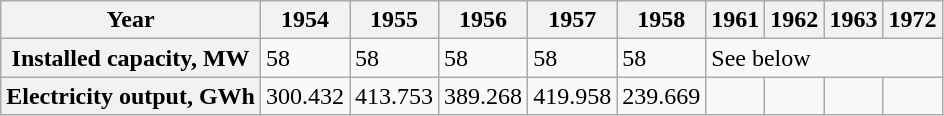<table class="wikitable">
<tr>
<th>Year</th>
<th>1954</th>
<th>1955</th>
<th>1956</th>
<th>1957</th>
<th>1958</th>
<th>1961</th>
<th>1962</th>
<th>1963</th>
<th>1972</th>
</tr>
<tr>
<th>Installed  capacity, MW</th>
<td>58</td>
<td>58</td>
<td>58</td>
<td>58</td>
<td>58</td>
<td colspan="4">See  below</td>
</tr>
<tr>
<th>Electricity  output, GWh</th>
<td>300.432</td>
<td>413.753</td>
<td>389.268</td>
<td>419.958</td>
<td>239.669</td>
<td></td>
<td></td>
<td></td>
<td></td>
</tr>
</table>
